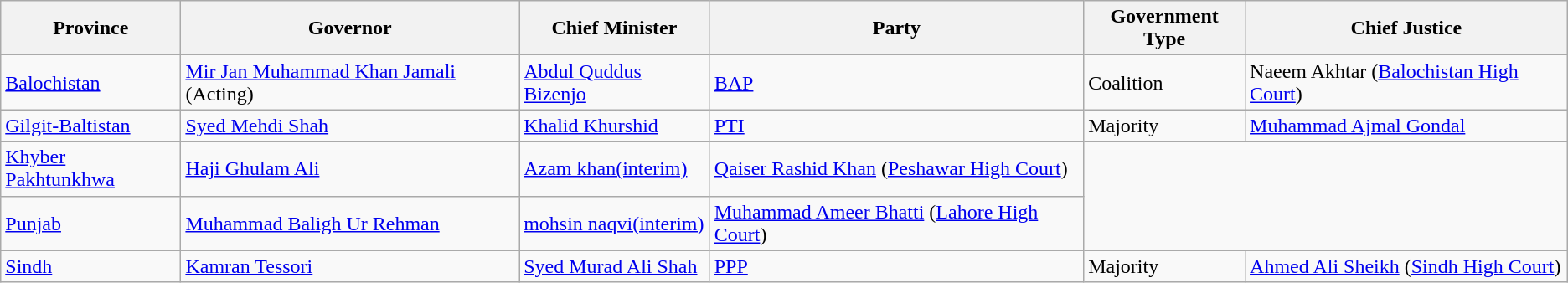<table class="wikitable sortable">
<tr>
<th>Province</th>
<th>Governor</th>
<th>Chief Minister</th>
<th>Party</th>
<th>Government Type</th>
<th>Chief Justice</th>
</tr>
<tr>
<td><a href='#'>Balochistan</a></td>
<td><a href='#'>Mir Jan Muhammad Khan Jamali</a> (Acting)</td>
<td><a href='#'>Abdul Quddus Bizenjo</a></td>
<td><a href='#'>BAP</a></td>
<td>Coalition</td>
<td>Naeem Akhtar (<a href='#'>Balochistan High Court</a>)</td>
</tr>
<tr>
<td><a href='#'>Gilgit-Baltistan</a></td>
<td><a href='#'>Syed Mehdi Shah</a></td>
<td><a href='#'>Khalid Khurshid</a></td>
<td><a href='#'>PTI</a></td>
<td>Majority</td>
<td><a href='#'>Muhammad Ajmal Gondal</a></td>
</tr>
<tr>
<td><a href='#'>Khyber Pakhtunkhwa</a></td>
<td><a href='#'>Haji Ghulam Ali</a></td>
<td><a href='#'>Azam khan(interim)</a></td>
<td><a href='#'>Qaiser Rashid Khan</a> (<a href='#'>Peshawar High Court</a>)</td>
</tr>
<tr>
<td><a href='#'>Punjab</a></td>
<td><a href='#'>Muhammad Baligh Ur Rehman</a></td>
<td><a href='#'>mohsin naqvi(interim)</a></td>
<td><a href='#'>Muhammad Ameer Bhatti</a> (<a href='#'>Lahore High Court</a>)</td>
</tr>
<tr>
<td><a href='#'>Sindh</a></td>
<td><a href='#'>Kamran Tessori</a></td>
<td><a href='#'>Syed Murad Ali Shah</a></td>
<td><a href='#'>PPP</a></td>
<td>Majority</td>
<td><a href='#'>Ahmed Ali Sheikh</a> (<a href='#'>Sindh High Court</a>)</td>
</tr>
</table>
